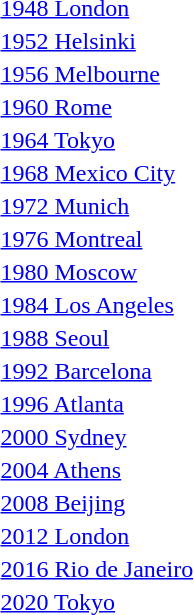<table>
<tr>
<td><a href='#'>1948 London</a><br></td>
<td></td>
<td></td>
<td></td>
</tr>
<tr>
<td><a href='#'>1952 Helsinki</a><br></td>
<td></td>
<td></td>
<td></td>
</tr>
<tr>
<td><a href='#'>1956 Melbourne</a><br></td>
<td></td>
<td></td>
<td></td>
</tr>
<tr>
<td><a href='#'>1960 Rome</a><br></td>
<td></td>
<td></td>
<td></td>
</tr>
<tr>
<td><a href='#'>1964 Tokyo</a><br></td>
<td></td>
<td></td>
<td></td>
</tr>
<tr>
<td><a href='#'>1968 Mexico City</a><br></td>
<td></td>
<td></td>
<td></td>
</tr>
<tr>
<td><a href='#'>1972 Munich</a><br></td>
<td></td>
<td></td>
<td></td>
</tr>
<tr>
<td><a href='#'>1976 Montreal</a><br></td>
<td></td>
<td></td>
<td></td>
</tr>
<tr>
<td><a href='#'>1980 Moscow</a><br></td>
<td></td>
<td></td>
<td></td>
</tr>
<tr>
<td><a href='#'>1984 Los Angeles</a><br></td>
<td></td>
<td></td>
<td></td>
</tr>
<tr>
<td><a href='#'>1988 Seoul</a><br></td>
<td></td>
<td></td>
<td></td>
</tr>
<tr>
<td><a href='#'>1992 Barcelona</a><br></td>
<td></td>
<td></td>
<td></td>
</tr>
<tr>
<td><a href='#'>1996 Atlanta</a><br></td>
<td></td>
<td></td>
<td></td>
</tr>
<tr>
<td><a href='#'>2000 Sydney</a><br></td>
<td></td>
<td></td>
<td></td>
</tr>
<tr>
<td><a href='#'>2004 Athens</a><br></td>
<td></td>
<td></td>
<td></td>
</tr>
<tr>
<td><a href='#'>2008 Beijing</a><br></td>
<td></td>
<td></td>
<td></td>
</tr>
<tr>
<td><a href='#'>2012 London</a><br></td>
<td></td>
<td></td>
<td></td>
</tr>
<tr>
<td><a href='#'>2016 Rio de Janeiro</a><br></td>
<td></td>
<td></td>
<td></td>
</tr>
<tr>
<td><a href='#'>2020 Tokyo</a><br></td>
<td></td>
<td></td>
<td></td>
</tr>
</table>
